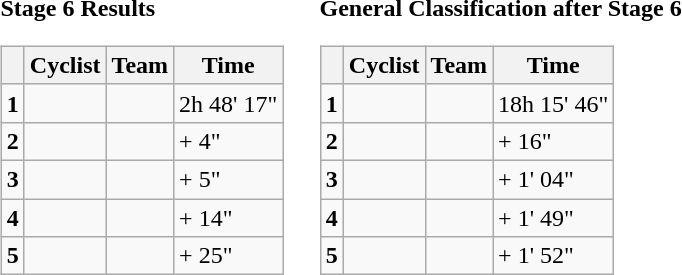<table>
<tr>
<td><strong>Stage 6 Results</strong><br><table class="wikitable">
<tr>
<th></th>
<th>Cyclist</th>
<th>Team</th>
<th>Time</th>
</tr>
<tr>
<td><strong>1</strong></td>
<td></td>
<td></td>
<td>2h 48' 17"</td>
</tr>
<tr>
<td><strong>2</strong></td>
<td></td>
<td></td>
<td>+ 4"</td>
</tr>
<tr>
<td><strong>3</strong></td>
<td></td>
<td></td>
<td>+ 5"</td>
</tr>
<tr>
<td><strong>4</strong></td>
<td></td>
<td></td>
<td>+ 14"</td>
</tr>
<tr>
<td><strong>5</strong></td>
<td></td>
<td></td>
<td>+ 25"</td>
</tr>
</table>
</td>
<td></td>
<td><strong>General Classification after Stage 6</strong><br><table class="wikitable">
<tr>
<th></th>
<th>Cyclist</th>
<th>Team</th>
<th>Time</th>
</tr>
<tr>
<td><strong>1</strong></td>
<td> </td>
<td></td>
<td>18h 15' 46"</td>
</tr>
<tr>
<td><strong>2</strong></td>
<td> </td>
<td></td>
<td>+ 16"</td>
</tr>
<tr>
<td><strong>3</strong></td>
<td></td>
<td></td>
<td>+ 1' 04"</td>
</tr>
<tr>
<td><strong>4</strong></td>
<td></td>
<td></td>
<td>+ 1' 49"</td>
</tr>
<tr>
<td><strong>5</strong></td>
<td></td>
<td></td>
<td>+ 1' 52"</td>
</tr>
</table>
</td>
</tr>
</table>
